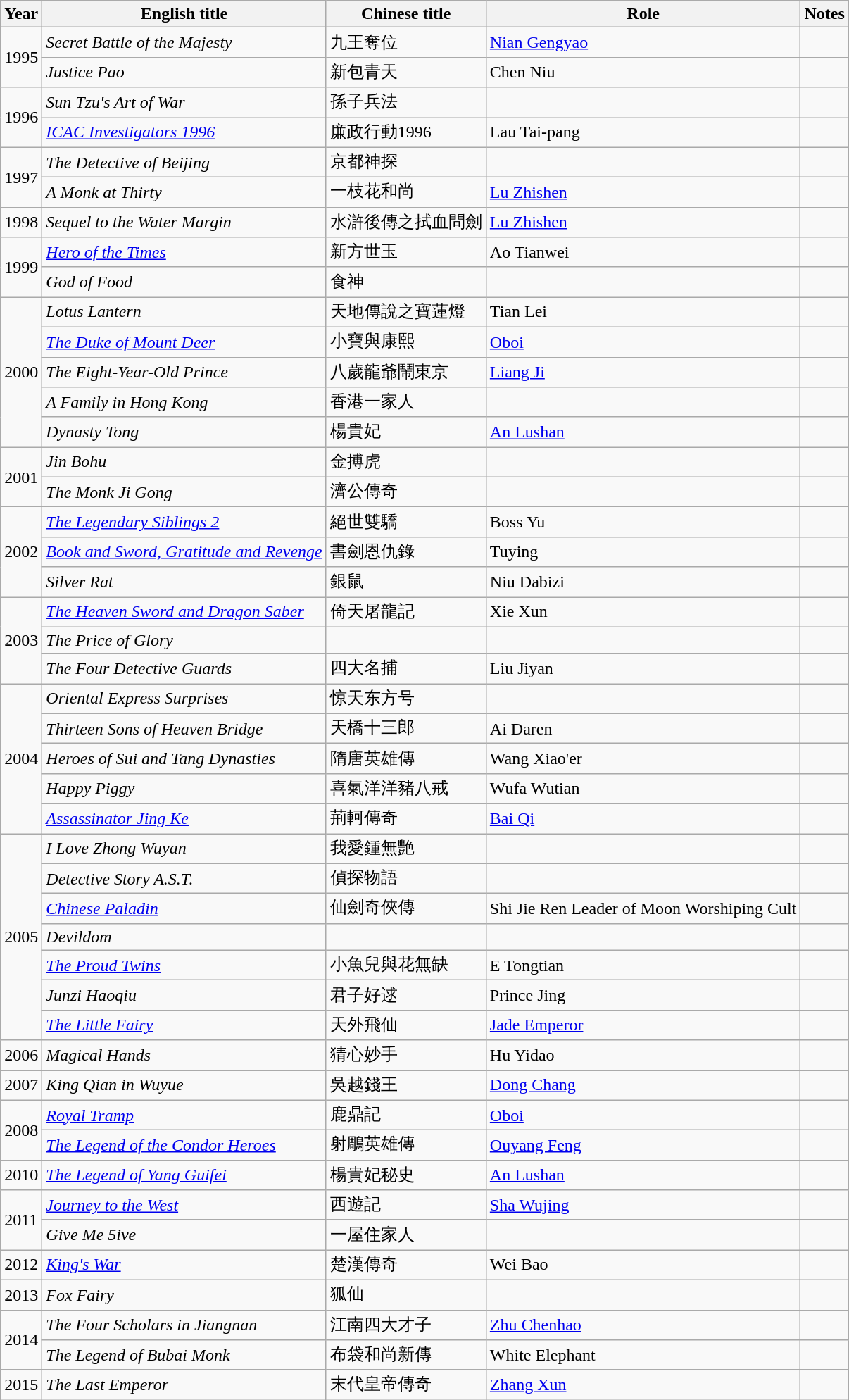<table class="wikitable sortable">
<tr>
<th>Year</th>
<th>English title</th>
<th>Chinese title</th>
<th>Role</th>
<th class="unsortable">Notes</th>
</tr>
<tr>
<td rowspan=2>1995</td>
<td><em>Secret Battle of the Majesty</em></td>
<td>九王奪位</td>
<td><a href='#'>Nian Gengyao</a></td>
<td></td>
</tr>
<tr>
<td><em>Justice Pao</em></td>
<td>新包青天</td>
<td>Chen Niu</td>
<td></td>
</tr>
<tr>
<td rowspan=2>1996</td>
<td><em>Sun Tzu's Art of War</em></td>
<td>孫子兵法</td>
<td></td>
<td></td>
</tr>
<tr>
<td><em><a href='#'>ICAC Investigators 1996</a></em></td>
<td>廉政行動1996</td>
<td>Lau Tai-pang</td>
<td></td>
</tr>
<tr>
<td rowspan=2>1997</td>
<td><em>The Detective of Beijing</em></td>
<td>京都神探</td>
<td></td>
<td></td>
</tr>
<tr>
<td><em>A Monk at Thirty</em></td>
<td>一枝花和尚</td>
<td><a href='#'>Lu Zhishen</a></td>
<td></td>
</tr>
<tr>
<td>1998</td>
<td><em>Sequel to the Water Margin</em></td>
<td>水滸後傳之拭血問劍</td>
<td><a href='#'>Lu Zhishen</a></td>
<td></td>
</tr>
<tr>
<td rowspan=2>1999</td>
<td><em><a href='#'>Hero of the Times</a></em></td>
<td>新方世玉</td>
<td>Ao Tianwei</td>
<td></td>
</tr>
<tr>
<td><em>God of Food</em></td>
<td>食神</td>
<td></td>
<td></td>
</tr>
<tr>
<td rowspan=5>2000</td>
<td><em>Lotus Lantern</em></td>
<td>天地傳說之寶蓮燈</td>
<td>Tian Lei</td>
<td></td>
</tr>
<tr>
<td><em><a href='#'>The Duke of Mount Deer</a></em></td>
<td>小寶與康熙</td>
<td><a href='#'>Oboi</a></td>
<td></td>
</tr>
<tr>
<td><em>The Eight-Year-Old Prince</em></td>
<td>八歲龍爺鬧東京</td>
<td><a href='#'>Liang Ji</a></td>
<td></td>
</tr>
<tr>
<td><em>A Family in Hong Kong</em></td>
<td>香港一家人</td>
<td></td>
<td></td>
</tr>
<tr>
<td><em>Dynasty Tong</em></td>
<td>楊貴妃</td>
<td><a href='#'>An Lushan</a></td>
<td></td>
</tr>
<tr>
<td rowspan=2>2001</td>
<td><em>Jin Bohu</em></td>
<td>金搏虎</td>
<td></td>
<td></td>
</tr>
<tr>
<td><em>The Monk Ji Gong</em></td>
<td>濟公傳奇</td>
<td></td>
<td></td>
</tr>
<tr>
<td rowspan=3>2002</td>
<td><em><a href='#'>The Legendary Siblings 2</a></em></td>
<td>絕世雙驕</td>
<td>Boss Yu</td>
<td></td>
</tr>
<tr>
<td><em><a href='#'>Book and Sword, Gratitude and Revenge</a></em></td>
<td>書劍恩仇錄</td>
<td>Tuying</td>
<td></td>
</tr>
<tr>
<td><em>Silver Rat</em></td>
<td>銀鼠</td>
<td>Niu Dabizi</td>
<td></td>
</tr>
<tr>
<td rowspan=3>2003</td>
<td><em><a href='#'>The Heaven Sword and Dragon Saber</a></em></td>
<td>倚天屠龍記</td>
<td>Xie Xun</td>
<td></td>
</tr>
<tr>
<td><em>The Price of Glory</em></td>
<td></td>
<td></td>
</tr>
<tr>
<td><em>The Four Detective Guards</em></td>
<td>四大名捕</td>
<td>Liu Jiyan</td>
<td></td>
</tr>
<tr>
<td rowspan=5>2004</td>
<td><em>Oriental Express Surprises</em></td>
<td>惊天东方号</td>
<td></td>
<td></td>
</tr>
<tr>
<td><em>Thirteen Sons of Heaven Bridge</em></td>
<td>天橋十三郎</td>
<td>Ai Daren</td>
<td></td>
</tr>
<tr>
<td><em>Heroes of Sui and Tang Dynasties</em></td>
<td>隋唐英雄傳</td>
<td>Wang Xiao'er</td>
<td></td>
</tr>
<tr>
<td><em>Happy Piggy</em></td>
<td>喜氣洋洋豬八戒</td>
<td>Wufa Wutian</td>
<td></td>
</tr>
<tr>
<td><em><a href='#'>Assassinator Jing Ke</a></em></td>
<td>荊軻傳奇</td>
<td><a href='#'>Bai Qi</a></td>
<td></td>
</tr>
<tr>
<td rowspan=7>2005</td>
<td><em>I Love Zhong Wuyan</em></td>
<td>我愛鍾無艷</td>
<td></td>
<td></td>
</tr>
<tr>
<td><em>Detective Story A.S.T.</em></td>
<td>偵探物語</td>
<td></td>
<td></td>
</tr>
<tr>
<td><em><a href='#'>Chinese Paladin</a></em></td>
<td>仙劍奇俠傳</td>
<td>Shi Jie Ren Leader of Moon Worshiping Cult</td>
<td></td>
</tr>
<tr>
<td><em>Devildom</em></td>
<td></td>
<td></td>
</tr>
<tr>
<td><em><a href='#'>The Proud Twins</a></em></td>
<td>小魚兒與花無缺</td>
<td>E Tongtian</td>
<td></td>
</tr>
<tr>
<td><em>Junzi Haoqiu</em></td>
<td>君子好逑</td>
<td>Prince Jing</td>
<td></td>
</tr>
<tr>
<td><em><a href='#'>The Little Fairy</a></em></td>
<td>天外飛仙</td>
<td><a href='#'>Jade Emperor</a></td>
<td></td>
</tr>
<tr>
<td>2006</td>
<td><em>Magical Hands</em></td>
<td>猜心妙手</td>
<td>Hu Yidao</td>
<td></td>
</tr>
<tr>
<td>2007</td>
<td><em>King Qian in Wuyue</em></td>
<td>吳越錢王</td>
<td><a href='#'>Dong Chang</a></td>
<td></td>
</tr>
<tr>
<td rowspan=2>2008</td>
<td><em><a href='#'>Royal Tramp</a></em></td>
<td>鹿鼎記</td>
<td><a href='#'>Oboi</a></td>
<td></td>
</tr>
<tr>
<td><em><a href='#'>The Legend of the Condor Heroes</a></em></td>
<td>射鵰英雄傳</td>
<td><a href='#'>Ouyang Feng</a></td>
<td></td>
</tr>
<tr>
<td>2010</td>
<td><em><a href='#'>The Legend of Yang Guifei</a></em></td>
<td>楊貴妃秘史</td>
<td><a href='#'>An Lushan</a></td>
<td></td>
</tr>
<tr>
<td rowspan=2>2011</td>
<td><em><a href='#'>Journey to the West</a></em></td>
<td>西遊記</td>
<td><a href='#'>Sha Wujing</a></td>
<td></td>
</tr>
<tr>
<td><em>Give Me 5ive</em></td>
<td>一屋住家人</td>
<td></td>
<td></td>
</tr>
<tr>
<td>2012</td>
<td><em><a href='#'>King's War</a></em></td>
<td>楚漢傳奇</td>
<td>Wei Bao</td>
<td></td>
</tr>
<tr>
<td>2013</td>
<td><em>Fox Fairy</em></td>
<td>狐仙</td>
<td></td>
<td></td>
</tr>
<tr>
<td rowspan=2>2014</td>
<td><em>The Four Scholars in Jiangnan</em></td>
<td>江南四大才子</td>
<td><a href='#'>Zhu Chenhao</a></td>
<td></td>
</tr>
<tr>
<td><em>The Legend of Bubai Monk</em></td>
<td>布袋和尚新傳</td>
<td>White Elephant</td>
<td></td>
</tr>
<tr>
<td>2015</td>
<td><em>The Last Emperor</em></td>
<td>末代皇帝傳奇</td>
<td><a href='#'>Zhang Xun</a></td>
<td></td>
</tr>
</table>
